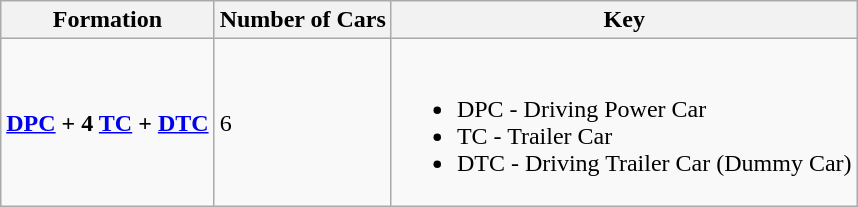<table class="wikitable">
<tr>
<th>Formation</th>
<th>Number of Cars</th>
<th>Key</th>
</tr>
<tr>
<td><strong><a href='#'>DPC</a> + 4 <a href='#'>TC</a> + <a href='#'>DTC</a></strong></td>
<td>6</td>
<td><br><ul><li>DPC - Driving Power Car</li><li>TC - Trailer Car</li><li>DTC - Driving Trailer Car (Dummy Car)</li></ul></td>
</tr>
</table>
